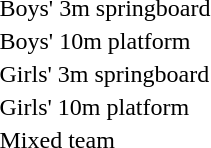<table>
<tr>
<td>Boys' 3m springboard<br></td>
<td></td>
<td></td>
<td></td>
</tr>
<tr>
<td>Boys' 10m platform<br></td>
<td></td>
<td></td>
<td></td>
</tr>
<tr>
<td>Girls' 3m springboard<br></td>
<td></td>
<td></td>
<td></td>
</tr>
<tr>
<td>Girls' 10m platform<br></td>
<td></td>
<td></td>
<td></td>
</tr>
<tr>
<td>Mixed team<br></td>
<td><br> </td>
<td><br> </td>
<td><br> </td>
</tr>
</table>
